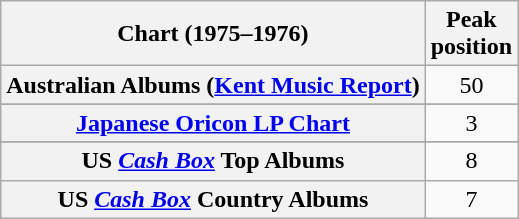<table class="wikitable sortable plainrowheaders" style="text-align:center;">
<tr>
<th>Chart (1975–1976)</th>
<th>Peak<br>position</th>
</tr>
<tr>
<th scope="row">Australian Albums (<a href='#'>Kent Music Report</a>)</th>
<td>50</td>
</tr>
<tr>
</tr>
<tr>
<th scope="row"><a href='#'>Japanese Oricon LP Chart</a></th>
<td>3</td>
</tr>
<tr>
</tr>
<tr>
</tr>
<tr>
</tr>
<tr>
<th scope="row">US <em><a href='#'>Cash Box</a></em> Top Albums</th>
<td style="text-align:center;">8</td>
</tr>
<tr>
<th scope="row">US <em><a href='#'>Cash Box</a></em> Country Albums</th>
<td style="text-align:center;">7</td>
</tr>
</table>
